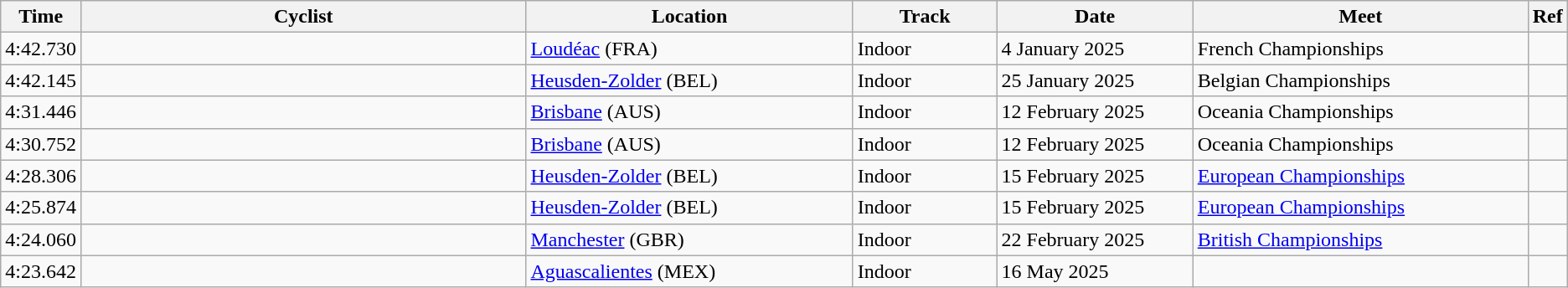<table class="wikitable">
<tr align="left">
<th>Time</th>
<th style="width:24em">Cyclist</th>
<th style="width:17em">Location</th>
<th style="width:7.2em">Track</th>
<th style="width:10em">Date</th>
<th style="width:17em">Meet</th>
<th>Ref</th>
</tr>
<tr>
<td>4:42.730</td>
<td></td>
<td><a href='#'>Loudéac</a> (FRA)</td>
<td>Indoor</td>
<td>4 January 2025</td>
<td>French Championships</td>
<td></td>
</tr>
<tr>
<td>4:42.145</td>
<td></td>
<td><a href='#'>Heusden-Zolder</a> (BEL)</td>
<td>Indoor</td>
<td>25 January 2025</td>
<td>Belgian Championships</td>
<td></td>
</tr>
<tr>
<td>4:31.446</td>
<td></td>
<td><a href='#'>Brisbane</a> (AUS)</td>
<td>Indoor</td>
<td>12 February 2025</td>
<td>Oceania Championships</td>
<td></td>
</tr>
<tr>
<td>4:30.752</td>
<td></td>
<td><a href='#'>Brisbane</a> (AUS)</td>
<td>Indoor</td>
<td>12 February 2025</td>
<td>Oceania Championships</td>
<td></td>
</tr>
<tr>
<td>4:28.306</td>
<td></td>
<td><a href='#'>Heusden-Zolder</a> (BEL)</td>
<td>Indoor</td>
<td>15 February 2025</td>
<td><a href='#'>European Championships</a></td>
<td></td>
</tr>
<tr>
<td>4:25.874</td>
<td></td>
<td><a href='#'>Heusden-Zolder</a> (BEL)</td>
<td>Indoor</td>
<td>15 February 2025</td>
<td><a href='#'>European Championships</a></td>
<td></td>
</tr>
<tr>
<td>4:24.060</td>
<td></td>
<td><a href='#'>Manchester</a> (GBR)</td>
<td>Indoor</td>
<td>22 February 2025</td>
<td><a href='#'>British Championships</a></td>
<td></td>
</tr>
<tr>
<td>4:23.642</td>
<td></td>
<td><a href='#'>Aguascalientes</a> (MEX)</td>
<td>Indoor</td>
<td>16 May 2025</td>
<td></td>
<td></td>
</tr>
</table>
